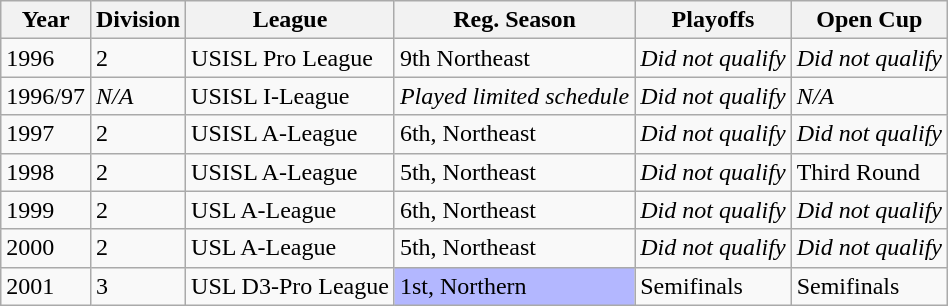<table class="wikitable">
<tr>
<th>Year</th>
<th>Division</th>
<th>League</th>
<th>Reg. Season</th>
<th>Playoffs</th>
<th>Open Cup</th>
</tr>
<tr>
<td>1996</td>
<td>2</td>
<td>USISL Pro League</td>
<td>9th Northeast</td>
<td><em>Did not qualify</em></td>
<td><em>Did not qualify</em></td>
</tr>
<tr>
<td>1996/97</td>
<td><em>N/A</em></td>
<td>USISL I-League</td>
<td><em>Played limited schedule</em></td>
<td><em>Did not qualify</em></td>
<td><em>N/A</em></td>
</tr>
<tr>
<td>1997</td>
<td>2</td>
<td>USISL A-League</td>
<td>6th, Northeast</td>
<td><em>Did not qualify</em></td>
<td><em>Did not qualify</em></td>
</tr>
<tr>
<td>1998</td>
<td>2</td>
<td>USISL A-League</td>
<td>5th, Northeast</td>
<td><em>Did not qualify</em></td>
<td>Third Round</td>
</tr>
<tr>
<td>1999</td>
<td>2</td>
<td>USL A-League</td>
<td>6th, Northeast</td>
<td><em>Did not qualify</em></td>
<td><em>Did not qualify</em></td>
</tr>
<tr>
<td>2000</td>
<td>2</td>
<td>USL A-League</td>
<td>5th, Northeast</td>
<td><em>Did not qualify</em></td>
<td><em>Did not qualify</em></td>
</tr>
<tr>
<td>2001</td>
<td>3</td>
<td>USL D3-Pro League</td>
<td bgcolor="B3B7FF">1st, Northern</td>
<td>Semifinals</td>
<td>Semifinals</td>
</tr>
</table>
